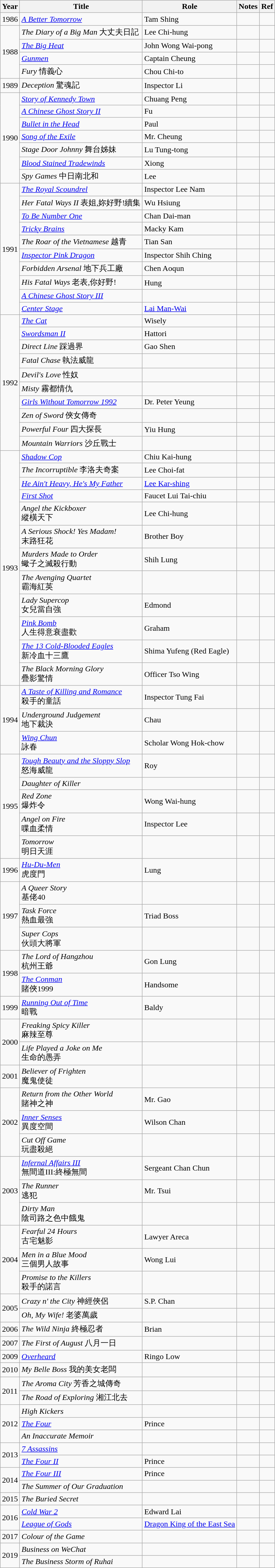<table class="wikitable">
<tr>
<th>Year</th>
<th>Title</th>
<th>Role</th>
<th>Notes</th>
<th>Ref</th>
</tr>
<tr>
<td>1986</td>
<td><em><a href='#'>A Better Tomorrow</a></em></td>
<td>Tam Shing</td>
<td></td>
<td></td>
</tr>
<tr>
<td rowspan=4>1988</td>
<td><em>The Diary of a Big Man</em> 大丈夫日記</td>
<td>Lee Chi-hung</td>
<td></td>
<td></td>
</tr>
<tr>
<td><em><a href='#'>The Big Heat</a></em></td>
<td>John Wong Wai-pong</td>
<td></td>
<td></td>
</tr>
<tr>
<td><em><a href='#'>Gunmen</a></em></td>
<td>Captain Cheung</td>
<td></td>
<td></td>
</tr>
<tr>
<td><em>Fury</em> 情義心</td>
<td>Chou Chi-to</td>
<td></td>
<td></td>
</tr>
<tr>
<td>1989</td>
<td><em>Deception</em> 驚魂記</td>
<td>Inspector Li</td>
<td></td>
<td></td>
</tr>
<tr>
<td rowspan=7>1990</td>
<td><em><a href='#'>Story of Kennedy Town</a></em></td>
<td>Chuang Peng</td>
<td></td>
<td></td>
</tr>
<tr>
<td><em><a href='#'>A Chinese Ghost Story II</a></em></td>
<td>Fu</td>
<td></td>
<td></td>
</tr>
<tr>
<td><em><a href='#'>Bullet in the Head</a></em></td>
<td>Paul</td>
<td></td>
<td></td>
</tr>
<tr>
<td><em><a href='#'>Song of the Exile</a></em></td>
<td>Mr. Cheung</td>
<td></td>
<td></td>
</tr>
<tr>
<td><em>Stage Door Johnny</em> 舞台姊妹</td>
<td>Lu Tung-tong</td>
<td></td>
<td></td>
</tr>
<tr>
<td><em><a href='#'>Blood Stained Tradewinds</a></em></td>
<td>Xiong</td>
<td></td>
<td></td>
</tr>
<tr>
<td><em>Spy Games</em> 中日南北和</td>
<td>Lee</td>
<td></td>
<td></td>
</tr>
<tr>
<td rowspan=10>1991</td>
<td><em><a href='#'>The Royal Scoundrel</a></em></td>
<td>Inspector Lee Nam</td>
<td></td>
<td></td>
</tr>
<tr>
<td><em>Her Fatal Ways II</em> 表姐,妳好野!續集</td>
<td>Wu Hsiung</td>
<td></td>
<td></td>
</tr>
<tr>
<td><em><a href='#'>To Be Number One</a></em></td>
<td>Chan Dai-man</td>
<td></td>
<td></td>
</tr>
<tr>
<td><em><a href='#'>Tricky Brains</a></em></td>
<td>Macky Kam</td>
<td></td>
<td></td>
</tr>
<tr>
<td><em>The Roar of the Vietnamese</em> 越青</td>
<td>Tian San</td>
<td></td>
<td></td>
</tr>
<tr>
<td><em><a href='#'>Inspector Pink Dragon</a></em></td>
<td>Inspector Shih Ching</td>
<td></td>
<td></td>
</tr>
<tr>
<td><em>Forbidden Arsenal</em> 地下兵工廠</td>
<td>Chen Aoqun</td>
<td></td>
<td></td>
</tr>
<tr>
<td><em>His Fatal Ways</em> 老表,你好野!</td>
<td>Hung</td>
<td></td>
<td></td>
</tr>
<tr>
<td><em><a href='#'>A Chinese Ghost Story III</a></em></td>
<td></td>
<td></td>
<td></td>
</tr>
<tr>
<td><em><a href='#'>Center Stage</a></em></td>
<td><a href='#'>Lai Man-Wai</a></td>
<td></td>
<td></td>
</tr>
<tr>
<td rowspan=10>1992</td>
<td><em><a href='#'>The Cat</a></em></td>
<td>Wisely</td>
<td></td>
<td></td>
</tr>
<tr>
<td><em><a href='#'>Swordsman II</a></em></td>
<td>Hattori</td>
<td></td>
<td></td>
</tr>
<tr>
<td><em>Direct Line</em> 踩過界</td>
<td>Gao Shen</td>
<td></td>
<td></td>
</tr>
<tr>
<td><em>Fatal Chase</em> 執法威龍</td>
<td></td>
<td></td>
<td></td>
</tr>
<tr>
<td><em>Devil's Love</em> 性奴</td>
<td></td>
<td></td>
<td></td>
</tr>
<tr>
<td><em>Misty</em> 霧都情仇</td>
<td></td>
<td></td>
<td></td>
</tr>
<tr>
<td><em><a href='#'>Girls Without Tomorrow 1992</a></em></td>
<td>Dr. Peter Yeung</td>
<td></td>
<td></td>
</tr>
<tr>
<td><em>Zen of Sword</em> 俠女傳奇</td>
<td></td>
<td></td>
<td></td>
</tr>
<tr>
<td><em>Powerful Four</em> 四大探長</td>
<td>Yiu Hung</td>
<td></td>
<td></td>
</tr>
<tr>
<td><em>Mountain Warriors</em> 沙丘戰士</td>
<td></td>
<td></td>
<td></td>
</tr>
<tr>
<td rowspan=12>1993</td>
<td><em><a href='#'>Shadow Cop</a></em></td>
<td>Chiu Kai-hung</td>
<td></td>
<td></td>
</tr>
<tr>
<td><em>The Incorruptible</em> 李洛夫奇案</td>
<td>Lee Choi-fat</td>
<td></td>
<td></td>
</tr>
<tr>
<td><em><a href='#'>He Ain't Heavy, He's My Father</a></em></td>
<td><a href='#'>Lee Kar-shing</a></td>
<td></td>
<td></td>
</tr>
<tr>
<td><em><a href='#'>First Shot</a></em></td>
<td>Faucet Lui Tai-chiu</td>
<td></td>
<td></td>
</tr>
<tr>
<td><em>Angel the Kickboxer</em><br>縱橫天下</td>
<td>Lee Chi-hung</td>
<td></td>
<td></td>
</tr>
<tr>
<td><em>A Serious Shock! Yes Madam!</em><br>末路狂花</td>
<td>Brother Boy</td>
<td></td>
<td></td>
</tr>
<tr>
<td><em>Murders Made to Order</em><br>蠍子之滅殺行動</td>
<td>Shih Lung</td>
<td></td>
<td></td>
</tr>
<tr>
<td><em>The Avenging Quartet</em><br>霸海紅英</td>
<td></td>
<td></td>
<td></td>
</tr>
<tr>
<td><em>Lady Supercop</em><br>女兒當自強</td>
<td>Edmond</td>
<td></td>
<td></td>
</tr>
<tr>
<td><em><a href='#'>Pink Bomb</a></em><br>人生得意衰盡歡</td>
<td>Graham</td>
<td></td>
<td></td>
</tr>
<tr>
<td><em><a href='#'>The 13 Cold-Blooded Eagles</a></em><br>新冷血十三鷹</td>
<td>Shima Yufeng (Red Eagle)</td>
<td></td>
<td></td>
</tr>
<tr>
<td><em>The Black Morning Glory</em><br>疊影驚情</td>
<td>Officer Tso Wing</td>
<td></td>
<td></td>
</tr>
<tr>
<td rowspan=3>1994</td>
<td><em><a href='#'>A Taste of Killing and Romance</a></em><br>殺手的童話</td>
<td>Inspector Tung Fai</td>
<td></td>
<td></td>
</tr>
<tr>
<td><em>Underground Judgement</em><br>地下裁決</td>
<td>Chau</td>
<td></td>
<td></td>
</tr>
<tr>
<td><em><a href='#'>Wing Chun</a></em><br>詠春</td>
<td>Scholar Wong Hok-chow</td>
<td></td>
<td></td>
</tr>
<tr>
<td rowspan=5>1995</td>
<td><em><a href='#'>Tough Beauty and the Sloppy Slop</a></em><br>怒海威龍</td>
<td>Roy</td>
<td></td>
<td></td>
</tr>
<tr>
<td><em>Daughter of Killer</em></td>
<td></td>
<td></td>
<td></td>
</tr>
<tr>
<td><em>Red Zone</em><br>爆炸令</td>
<td>Wong Wai-hung</td>
<td></td>
<td></td>
</tr>
<tr>
<td><em>Angel on Fire</em><br>喋血柔情</td>
<td>Inspector Lee</td>
<td></td>
<td></td>
</tr>
<tr>
<td><em>Tomorrow</em><br>明日天涯</td>
<td></td>
<td></td>
<td></td>
</tr>
<tr>
<td>1996</td>
<td><em><a href='#'>Hu-Du-Men</a></em><br>虎度門</td>
<td>Lung</td>
<td></td>
<td></td>
</tr>
<tr>
<td rowspan=3>1997</td>
<td><em>A Queer Story</em><br>基佬40</td>
<td></td>
<td></td>
<td></td>
</tr>
<tr>
<td><em>Task Force</em><br>熱血最強</td>
<td>Triad Boss</td>
<td></td>
<td></td>
</tr>
<tr>
<td><em>Super Cops</em><br>伙頭大將軍</td>
<td></td>
<td></td>
<td></td>
</tr>
<tr>
<td rowspan=2>1998</td>
<td><em>The Lord of Hangzhou</em><br>杭州王爺</td>
<td>Gon Lung</td>
<td></td>
<td></td>
</tr>
<tr>
<td><em><a href='#'>The Conman</a></em><br>賭俠1999</td>
<td>Handsome</td>
<td></td>
<td></td>
</tr>
<tr>
<td>1999</td>
<td><em><a href='#'>Running Out of Time</a></em><br>暗戰</td>
<td>Baldy</td>
<td></td>
<td></td>
</tr>
<tr>
<td rowspan=2>2000</td>
<td><em>Freaking Spicy Killer</em><br>麻辣至尊</td>
<td></td>
<td></td>
<td></td>
</tr>
<tr>
<td><em>Life Played a Joke on Me</em><br>生命的愚弄</td>
<td></td>
<td></td>
<td></td>
</tr>
<tr>
<td>2001</td>
<td><em>Believer of Frighten</em><br>魔鬼使徒</td>
<td></td>
<td></td>
<td></td>
</tr>
<tr>
<td rowspan=3>2002</td>
<td><em>Return from the Other World</em><br>賭神之神</td>
<td>Mr. Gao</td>
<td></td>
<td></td>
</tr>
<tr>
<td><em><a href='#'>Inner Senses</a></em><br>異度空間</td>
<td>Wilson Chan</td>
<td></td>
<td></td>
</tr>
<tr>
<td><em>Cut Off Game</em><br>玩盡殺絕</td>
<td></td>
<td></td>
<td></td>
</tr>
<tr>
<td rowspan=3>2003</td>
<td><em><a href='#'>Infernal Affairs III</a></em><br>無間道III:終極無間</td>
<td>Sergeant Chan Chun</td>
<td></td>
<td></td>
</tr>
<tr>
<td><em>The Runner</em><br>逃犯</td>
<td>Mr. Tsui</td>
<td></td>
<td></td>
</tr>
<tr>
<td><em>Dirty Man</em><br>陰司路之色中餓鬼</td>
<td></td>
<td></td>
<td></td>
</tr>
<tr>
<td rowspan=3>2004</td>
<td><em>Fearful 24 Hours</em><br>古宅魅影</td>
<td>Lawyer Areca</td>
<td></td>
<td></td>
</tr>
<tr>
<td><em>Men in a Blue Mood</em><br>三個男人故事</td>
<td>Wong Lui</td>
<td></td>
<td></td>
</tr>
<tr>
<td><em>Promise to the Killers</em><br>殺手的諾言</td>
<td></td>
<td></td>
<td></td>
</tr>
<tr>
<td rowspan=2>2005</td>
<td><em>Crazy n' the City</em> 神經俠侶</td>
<td>S.P. Chan</td>
<td></td>
<td></td>
</tr>
<tr>
<td><em>Oh, My Wife!</em> 老婆萬歲</td>
<td></td>
<td></td>
<td></td>
</tr>
<tr>
<td>2006</td>
<td><em>The Wild Ninja</em> 終極忍者</td>
<td>Brian</td>
<td></td>
<td></td>
</tr>
<tr>
<td>2007</td>
<td><em>The First of August</em> 八月一日</td>
<td></td>
<td></td>
<td></td>
</tr>
<tr>
<td>2009</td>
<td><em><a href='#'>Overheard</a></em></td>
<td>Ringo Low</td>
<td></td>
<td></td>
</tr>
<tr>
<td>2010</td>
<td><em>My Belle Boss</em> 我的美女老闆</td>
<td></td>
<td></td>
<td></td>
</tr>
<tr>
<td rowspan=2>2011</td>
<td><em>The Aroma City</em> 芳香之城傳奇</td>
<td></td>
<td></td>
<td></td>
</tr>
<tr>
<td><em>The Road of Exploring</em> 湘江北去</td>
<td></td>
<td></td>
<td></td>
</tr>
<tr>
<td rowspan=3>2012</td>
<td><em>High Kickers</em></td>
<td></td>
<td></td>
<td></td>
</tr>
<tr>
<td><em><a href='#'>The Four</a></em></td>
<td>Prince</td>
<td></td>
<td></td>
</tr>
<tr>
<td><em>An Inaccurate Memoir</em></td>
<td></td>
<td></td>
<td></td>
</tr>
<tr>
<td rowspan=2>2013</td>
<td><em><a href='#'>7 Assassins</a></em></td>
<td></td>
<td></td>
<td></td>
</tr>
<tr>
<td><em><a href='#'>The Four II</a></em></td>
<td>Prince</td>
<td></td>
<td></td>
</tr>
<tr>
<td rowspan=2>2014</td>
<td><em><a href='#'>The Four III</a></em></td>
<td>Prince</td>
<td></td>
<td></td>
</tr>
<tr>
<td><em>The Summer of Our Graduation</em></td>
<td></td>
<td></td>
<td></td>
</tr>
<tr>
<td>2015</td>
<td><em>The Buried Secret</em></td>
<td></td>
<td></td>
<td></td>
</tr>
<tr>
<td rowspan=2>2016</td>
<td><em><a href='#'>Cold War 2</a></em></td>
<td>Edward Lai</td>
<td></td>
<td></td>
</tr>
<tr>
<td><em><a href='#'>League of Gods</a></em></td>
<td><a href='#'>Dragon King of the East Sea</a></td>
<td></td>
<td></td>
</tr>
<tr>
<td>2017</td>
<td><em>Colour of the Game</em></td>
<td></td>
<td></td>
<td></td>
</tr>
<tr>
<td rowspan=2>2019</td>
<td><em>Business on WeChat</em></td>
<td></td>
<td></td>
<td></td>
</tr>
<tr>
<td><em>The Business Storm of Ruhai</em></td>
<td></td>
<td></td>
<td></td>
</tr>
</table>
